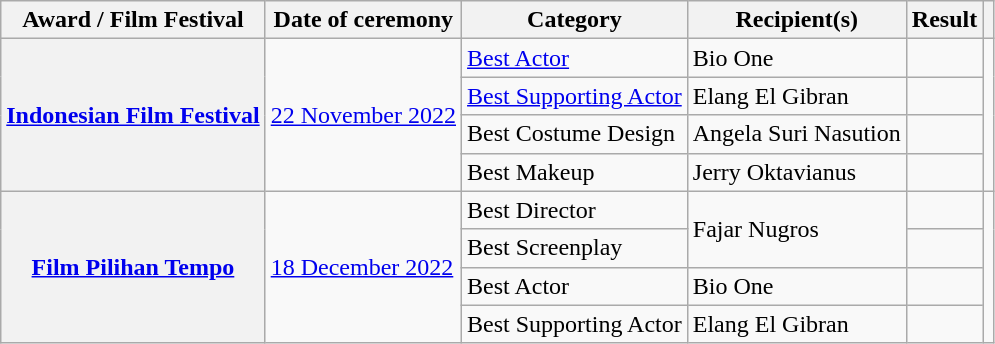<table class="wikitable sortable plainrowheaders">
<tr>
<th scope="col">Award / Film Festival</th>
<th scope="col">Date of ceremony</th>
<th scope="col">Category</th>
<th scope="col">Recipient(s)</th>
<th scope="col">Result</th>
<th scope="col" class="unsortable"></th>
</tr>
<tr>
<th scope="row" rowspan="4"><a href='#'>Indonesian Film Festival</a></th>
<td rowspan="4"><a href='#'>22 November 2022</a></td>
<td><a href='#'>Best Actor</a></td>
<td>Bio One</td>
<td></td>
<td rowspan="4" align="center"></td>
</tr>
<tr>
<td><a href='#'>Best Supporting Actor</a></td>
<td>Elang El Gibran</td>
<td></td>
</tr>
<tr>
<td>Best Costume Design</td>
<td>Angela Suri Nasution</td>
<td></td>
</tr>
<tr>
<td>Best Makeup</td>
<td>Jerry Oktavianus</td>
<td></td>
</tr>
<tr>
<th scope="row" rowspan="4"><a href='#'>Film Pilihan Tempo</a></th>
<td rowspan="4"><a href='#'>18 December 2022</a></td>
<td>Best Director</td>
<td rowspan="2">Fajar Nugros</td>
<td></td>
<td align="center" rowspan="4"></td>
</tr>
<tr>
<td>Best Screenplay</td>
<td></td>
</tr>
<tr>
<td>Best Actor</td>
<td>Bio One</td>
<td></td>
</tr>
<tr>
<td>Best Supporting Actor</td>
<td>Elang El Gibran</td>
<td></td>
</tr>
</table>
